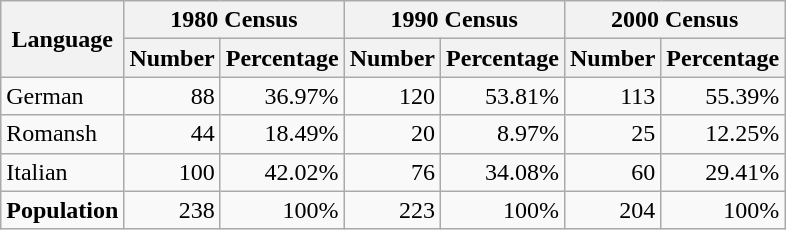<table class="wikitable">
<tr ---->
<th rowspan="2">Language</th>
<th colspan="2">1980 Census</th>
<th colspan="2">1990 Census</th>
<th colspan="2">2000 Census</th>
</tr>
<tr ---->
<th>Number</th>
<th>Percentage</th>
<th>Number</th>
<th>Percentage</th>
<th>Number</th>
<th>Percentage</th>
</tr>
<tr ---->
<td>German</td>
<td align=right>88</td>
<td align=right>36.97%</td>
<td align=right>120</td>
<td align=right>53.81%</td>
<td align=right>113</td>
<td align=right>55.39%</td>
</tr>
<tr ---->
<td>Romansh</td>
<td align=right>44</td>
<td align=right>18.49%</td>
<td align=right>20</td>
<td align=right>8.97%</td>
<td align=right>25</td>
<td align=right>12.25%</td>
</tr>
<tr ---->
<td>Italian</td>
<td align=right>100</td>
<td align=right>42.02%</td>
<td align=right>76</td>
<td align=right>34.08%</td>
<td align=right>60</td>
<td align=right>29.41%</td>
</tr>
<tr ---->
<td><strong>Population</strong></td>
<td align=right>238</td>
<td align=right>100%</td>
<td align=right>223</td>
<td align=right>100%</td>
<td align=right>204</td>
<td align=right>100%</td>
</tr>
</table>
